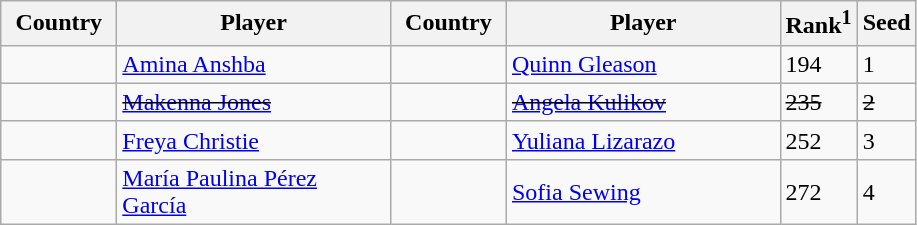<table class="sortable wikitable">
<tr>
<th width="70">Country</th>
<th width="175">Player</th>
<th width="70">Country</th>
<th width="175">Player</th>
<th>Rank<sup>1</sup></th>
<th>Seed</th>
</tr>
<tr>
<td></td>
<td><a href='#'>Amina Anshba</a></td>
<td></td>
<td><a href='#'>Quinn Gleason</a></td>
<td>194</td>
<td>1</td>
</tr>
<tr>
<td><s></s></td>
<td><s><a href='#'>Makenna Jones</a></s></td>
<td><s></s></td>
<td><s><a href='#'>Angela Kulikov</a></s></td>
<td><s>235</s></td>
<td><s>2</s></td>
</tr>
<tr>
<td></td>
<td><a href='#'>Freya Christie</a></td>
<td></td>
<td><a href='#'>Yuliana Lizarazo</a></td>
<td>252</td>
<td>3</td>
</tr>
<tr>
<td></td>
<td><a href='#'>María Paulina Pérez García</a></td>
<td></td>
<td><a href='#'>Sofia Sewing</a></td>
<td>272</td>
<td>4</td>
</tr>
</table>
